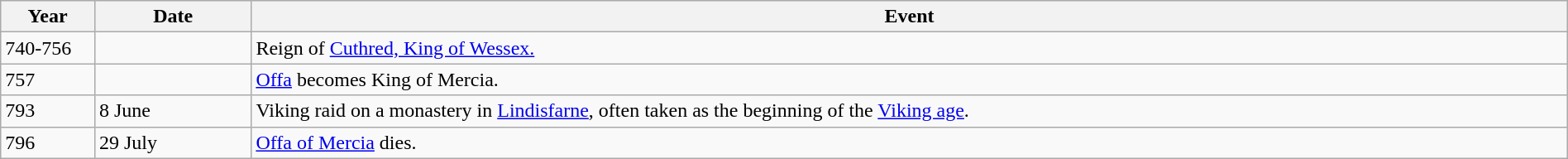<table class="wikitable" width="100%">
<tr>
<th style="width:6%">Year</th>
<th style="width:10%">Date</th>
<th>Event</th>
</tr>
<tr>
<td>740-756</td>
<td></td>
<td>Reign of <a href='#'>Cuthred, King of Wessex.</a></td>
</tr>
<tr>
<td>757</td>
<td></td>
<td><a href='#'>Offa</a> becomes King of Mercia.</td>
</tr>
<tr>
<td>793</td>
<td>8 June</td>
<td>Viking raid on a monastery in <a href='#'>Lindisfarne</a>, often taken as the beginning of the <a href='#'>Viking age</a>.</td>
</tr>
<tr>
<td>796</td>
<td>29 July</td>
<td><a href='#'>Offa of Mercia</a> dies.</td>
</tr>
</table>
